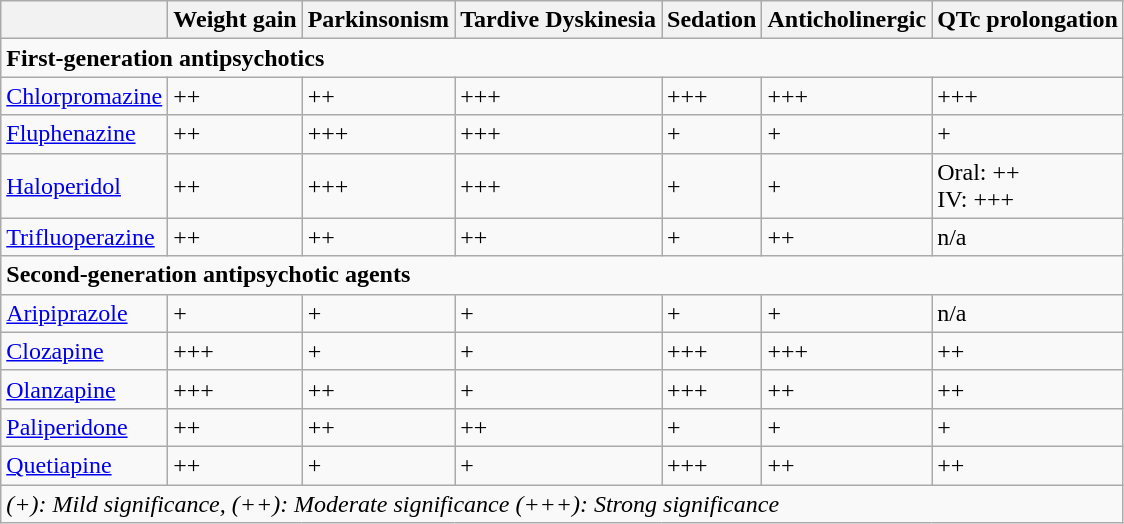<table class="wikitable">
<tr>
<th></th>
<th>Weight gain</th>
<th>Parkinsonism</th>
<th>Tardive Dyskinesia</th>
<th>Sedation</th>
<th>Anticholinergic</th>
<th>QTc prolongation</th>
</tr>
<tr>
<td colspan="7"><strong>First-generation antipsychotics</strong></td>
</tr>
<tr>
<td><a href='#'>Chlorpromazine</a></td>
<td>++</td>
<td>++</td>
<td>+++</td>
<td>+++</td>
<td>+++</td>
<td>+++</td>
</tr>
<tr>
<td><a href='#'>Fluphenazine</a></td>
<td>++</td>
<td>+++</td>
<td>+++</td>
<td>+</td>
<td>+</td>
<td>+</td>
</tr>
<tr>
<td><a href='#'>Haloperidol</a></td>
<td>++</td>
<td>+++</td>
<td>+++</td>
<td>+</td>
<td>+</td>
<td>Oral: ++<br>IV: +++</td>
</tr>
<tr>
<td><a href='#'>Trifluoperazine</a></td>
<td>++</td>
<td>++</td>
<td>++</td>
<td>+</td>
<td>++</td>
<td>n/a</td>
</tr>
<tr>
<td colspan="7"><strong>Second-generation antipsychotic agents</strong></td>
</tr>
<tr>
<td><a href='#'>Aripiprazole</a></td>
<td>+</td>
<td>+</td>
<td>+</td>
<td>+</td>
<td>+</td>
<td>n/a</td>
</tr>
<tr>
<td><a href='#'>Clozapine</a></td>
<td>+++</td>
<td>+</td>
<td>+</td>
<td>+++</td>
<td>+++</td>
<td>++</td>
</tr>
<tr>
<td><a href='#'>Olanzapine</a></td>
<td>+++</td>
<td>++</td>
<td>+</td>
<td>+++</td>
<td>++</td>
<td>++</td>
</tr>
<tr>
<td><a href='#'>Paliperidone</a></td>
<td>++</td>
<td>++</td>
<td>++</td>
<td>+</td>
<td>+</td>
<td>+</td>
</tr>
<tr>
<td><a href='#'>Quetiapine</a></td>
<td>++</td>
<td>+</td>
<td>+</td>
<td>+++</td>
<td>++</td>
<td>++</td>
</tr>
<tr>
<td colspan="7"><em>(+): Mild significance, (++): Moderate significance (+++): Strong significance</em></td>
</tr>
</table>
